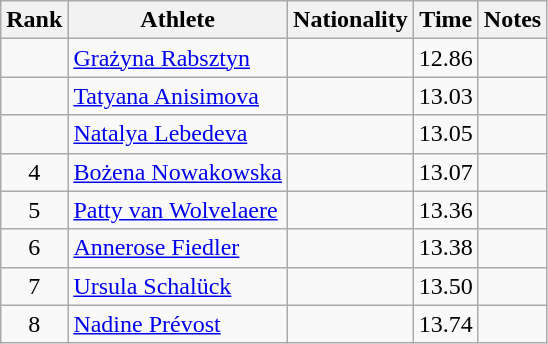<table class="wikitable sortable" style="text-align:center">
<tr>
<th>Rank</th>
<th>Athlete</th>
<th>Nationality</th>
<th>Time</th>
<th>Notes</th>
</tr>
<tr>
<td></td>
<td align=left><a href='#'>Grażyna Rabsztyn</a></td>
<td align=left></td>
<td>12.86</td>
<td></td>
</tr>
<tr>
<td></td>
<td align=left><a href='#'>Tatyana Anisimova</a></td>
<td align=left></td>
<td>13.03</td>
<td></td>
</tr>
<tr>
<td></td>
<td align=left><a href='#'>Natalya Lebedeva</a></td>
<td align=left></td>
<td>13.05</td>
<td></td>
</tr>
<tr>
<td>4</td>
<td align=left><a href='#'>Bożena Nowakowska</a></td>
<td align=left></td>
<td>13.07</td>
<td></td>
</tr>
<tr>
<td>5</td>
<td align=left><a href='#'>Patty van Wolvelaere</a></td>
<td align=left></td>
<td>13.36</td>
<td></td>
</tr>
<tr>
<td>6</td>
<td align=left><a href='#'>Annerose Fiedler</a></td>
<td align=left></td>
<td>13.38</td>
<td></td>
</tr>
<tr>
<td>7</td>
<td align=left><a href='#'>Ursula Schalück</a></td>
<td align=left></td>
<td>13.50</td>
<td></td>
</tr>
<tr>
<td>8</td>
<td align=left><a href='#'>Nadine Prévost</a></td>
<td align=left></td>
<td>13.74</td>
<td></td>
</tr>
</table>
